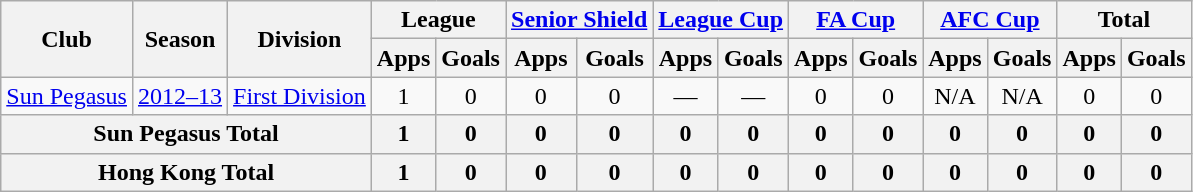<table class="wikitable" style="text-align: center;">
<tr>
<th rowspan="2">Club</th>
<th rowspan="2">Season</th>
<th rowspan="2">Division</th>
<th colspan="2">League</th>
<th colspan="2"><a href='#'>Senior Shield</a></th>
<th colspan="2"><a href='#'>League Cup</a></th>
<th colspan="2"><a href='#'>FA Cup</a></th>
<th colspan="2"><a href='#'>AFC Cup</a></th>
<th colspan="2">Total</th>
</tr>
<tr>
<th>Apps</th>
<th>Goals</th>
<th>Apps</th>
<th>Goals</th>
<th>Apps</th>
<th>Goals</th>
<th>Apps</th>
<th>Goals</th>
<th>Apps</th>
<th>Goals</th>
<th>Apps</th>
<th>Goals</th>
</tr>
<tr>
<td rowspan="1" align="center"><a href='#'>Sun Pegasus</a></td>
<td><a href='#'>2012–13</a></td>
<td><a href='#'>First Division</a></td>
<td>1</td>
<td>0</td>
<td>0</td>
<td>0</td>
<td>—</td>
<td>—</td>
<td>0</td>
<td>0</td>
<td>N/A</td>
<td>N/A</td>
<td>0</td>
<td>0</td>
</tr>
<tr>
<th colspan="3">Sun Pegasus Total</th>
<th>1</th>
<th>0</th>
<th>0</th>
<th>0</th>
<th>0</th>
<th>0</th>
<th>0</th>
<th>0</th>
<th>0</th>
<th>0</th>
<th>0</th>
<th>0</th>
</tr>
<tr>
<th colspan="3">Hong Kong Total</th>
<th>1</th>
<th>0</th>
<th>0</th>
<th>0</th>
<th>0</th>
<th>0</th>
<th>0</th>
<th>0</th>
<th>0</th>
<th>0</th>
<th>0</th>
<th>0</th>
</tr>
</table>
